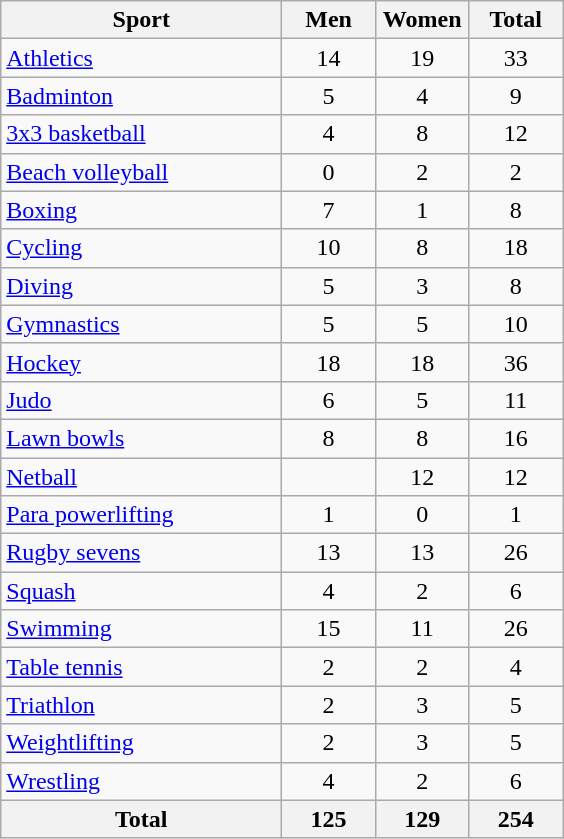<table class="wikitable sortable" style="text-align:center;">
<tr>
<th width=180>Sport</th>
<th width=55>Men</th>
<th width=55>Women</th>
<th width=55>Total</th>
</tr>
<tr>
<td align=left><a href='#'>Athletics</a></td>
<td>14</td>
<td>19</td>
<td>33</td>
</tr>
<tr>
<td align=left><a href='#'>Badminton</a></td>
<td>5</td>
<td>4</td>
<td>9</td>
</tr>
<tr>
<td align=left><a href='#'>3x3 basketball</a></td>
<td>4</td>
<td>8</td>
<td>12</td>
</tr>
<tr>
<td align=left><a href='#'>Beach volleyball</a></td>
<td>0</td>
<td>2</td>
<td>2</td>
</tr>
<tr>
<td align=left><a href='#'>Boxing</a></td>
<td>7</td>
<td>1</td>
<td>8</td>
</tr>
<tr>
<td align=left><a href='#'>Cycling</a></td>
<td>10</td>
<td>8</td>
<td>18</td>
</tr>
<tr>
<td align=left><a href='#'>Diving</a></td>
<td>5</td>
<td>3</td>
<td>8</td>
</tr>
<tr>
<td align=left><a href='#'>Gymnastics</a></td>
<td>5</td>
<td>5</td>
<td>10</td>
</tr>
<tr>
<td align=left><a href='#'>Hockey</a></td>
<td>18</td>
<td>18</td>
<td>36</td>
</tr>
<tr>
<td align=left><a href='#'>Judo</a></td>
<td>6</td>
<td>5</td>
<td>11</td>
</tr>
<tr>
<td align=left><a href='#'>Lawn bowls</a></td>
<td>8</td>
<td>8</td>
<td>16</td>
</tr>
<tr>
<td align=left><a href='#'>Netball</a></td>
<td></td>
<td>12</td>
<td>12</td>
</tr>
<tr>
<td align=left><a href='#'>Para powerlifting</a></td>
<td>1</td>
<td>0</td>
<td>1</td>
</tr>
<tr>
<td align=left><a href='#'>Rugby sevens</a></td>
<td>13</td>
<td>13</td>
<td>26</td>
</tr>
<tr>
<td align=left><a href='#'>Squash</a></td>
<td>4</td>
<td>2</td>
<td>6</td>
</tr>
<tr>
<td align=left><a href='#'>Swimming</a></td>
<td>15</td>
<td>11</td>
<td>26</td>
</tr>
<tr>
<td align=left><a href='#'>Table tennis</a></td>
<td>2</td>
<td>2</td>
<td>4</td>
</tr>
<tr>
<td align=left><a href='#'>Triathlon</a></td>
<td>2</td>
<td>3</td>
<td>5</td>
</tr>
<tr>
<td align=left><a href='#'>Weightlifting</a></td>
<td>2</td>
<td>3</td>
<td>5</td>
</tr>
<tr>
<td align=left><a href='#'>Wrestling</a></td>
<td>4</td>
<td>2</td>
<td>6</td>
</tr>
<tr>
<th>Total</th>
<th>125</th>
<th>129</th>
<th>254</th>
</tr>
</table>
